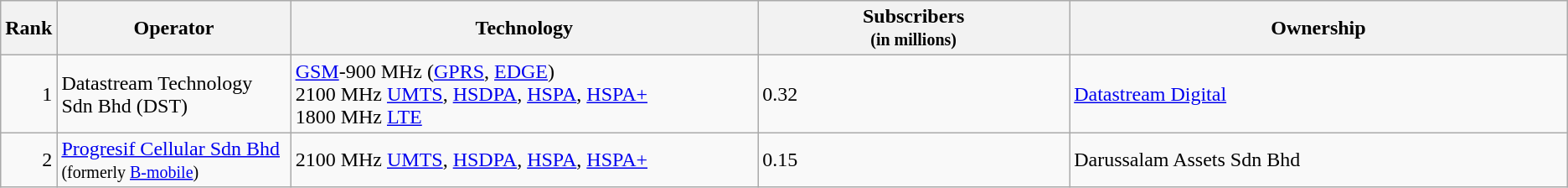<table class="wikitable">
<tr>
<th style="width:3%;">Rank</th>
<th style="width:15%;">Operator</th>
<th style="width:30%;">Technology</th>
<th style="width:20%;">Subscribers<br><small>(in millions)</small></th>
<th style="width:32%;">Ownership</th>
</tr>
<tr>
<td align=right>1</td>
<td>Datastream Technology Sdn Bhd (DST)</td>
<td><a href='#'>GSM</a>-900 MHz (<a href='#'>GPRS</a>, <a href='#'>EDGE</a>)<br>2100 MHz <a href='#'>UMTS</a>, <a href='#'>HSDPA</a>, <a href='#'>HSPA</a>, <a href='#'>HSPA+</a> <br>1800 MHz <a href='#'>LTE</a></td>
<td>0.32</td>
<td><a href='#'>Datastream Digital</a></td>
</tr>
<tr>
<td align=right>2</td>
<td><a href='#'>Progresif Cellular Sdn Bhd</a> <small>(formerly <a href='#'>B-mobile</a>)</small></td>
<td>2100 MHz <a href='#'>UMTS</a>, <a href='#'>HSDPA</a>, <a href='#'>HSPA</a>, <a href='#'>HSPA+</a></td>
<td>0.15</td>
<td>Darussalam Assets Sdn Bhd</td>
</tr>
</table>
